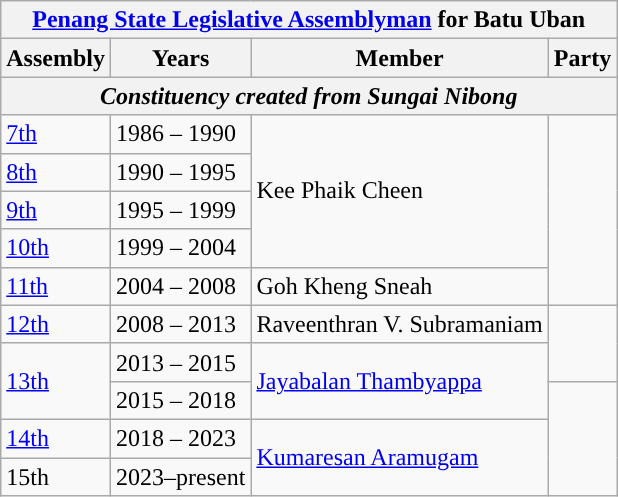<table class="wikitable">
<tr>
<th colspan="4"><a href='#'>Penang State Legislative Assemblyman</a> for Batu Uban</th>
</tr>
<tr>
<th>Assembly</th>
<th>Years</th>
<th>Member</th>
<th>Party</th>
</tr>
<tr>
<th colspan="4" align="center"><em>Constituency created from Sungai Nibong</em></th>
</tr>
<tr>
<td><a href='#'>7th</a></td>
<td>1986 – 1990</td>
<td rowspan="4">Kee Phaik Cheen</td>
<td rowspan="5"></td>
</tr>
<tr>
<td><a href='#'>8th</a></td>
<td>1990 – 1995</td>
</tr>
<tr>
<td><a href='#'>9th</a></td>
<td>1995 – 1999</td>
</tr>
<tr>
<td><a href='#'>10th</a></td>
<td>1999 – 2004</td>
</tr>
<tr>
<td><a href='#'>11th</a></td>
<td>2004 – 2008</td>
<td>Goh Kheng Sneah</td>
</tr>
<tr>
<td><a href='#'>12th</a></td>
<td>2008 – 2013</td>
<td>Raveenthran V. Subramaniam</td>
<td rowspan="2"></td>
</tr>
<tr>
<td rowspan=2><a href='#'>13th</a></td>
<td>2013 – 2015</td>
<td rowspan=2><a href='#'>Jayabalan Thambyappa</a></td>
</tr>
<tr>
<td>2015 – 2018</td>
<td rowspan=3></td>
</tr>
<tr>
<td><a href='#'>14th</a></td>
<td>2018 – 2023</td>
<td rowspan=2><a href='#'>Kumaresan Aramugam</a></td>
</tr>
<tr>
<td>15th</td>
<td>2023–present</td>
</tr>
</table>
